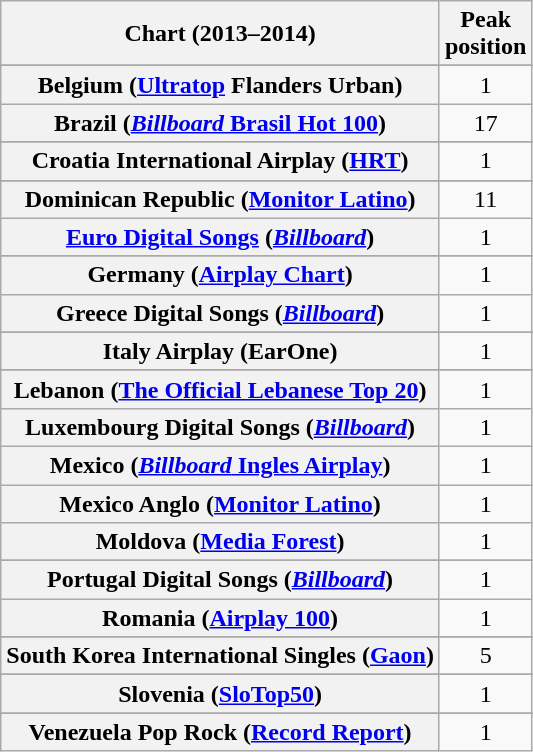<table class="wikitable sortable plainrowheaders" style="text-align:center;">
<tr>
<th scope="col">Chart (2013–2014)</th>
<th scope="col">Peak<br>position</th>
</tr>
<tr>
</tr>
<tr>
</tr>
<tr>
</tr>
<tr>
</tr>
<tr>
<th scope="row">Belgium (<a href='#'>Ultratop</a> Flanders Urban)</th>
<td>1</td>
</tr>
<tr>
<th scope="row">Brazil (<a href='#'><em>Billboard</em> Brasil Hot 100</a>)</th>
<td>17</td>
</tr>
<tr>
</tr>
<tr>
</tr>
<tr>
</tr>
<tr>
<th scope="row">Croatia International Airplay (<a href='#'>HRT</a>)</th>
<td align="center">1</td>
</tr>
<tr>
</tr>
<tr>
</tr>
<tr>
</tr>
<tr>
<th scope="row">Dominican Republic (<a href='#'>Monitor Latino</a>)</th>
<td>11</td>
</tr>
<tr>
<th scope="row"><a href='#'>Euro Digital Songs</a> (<em><a href='#'>Billboard</a></em>)</th>
<td>1</td>
</tr>
<tr>
</tr>
<tr>
</tr>
<tr>
</tr>
<tr>
<th scope="row">Germany (<a href='#'>Airplay Chart</a>)</th>
<td>1</td>
</tr>
<tr>
<th scope="row">Greece Digital Songs (<em><a href='#'>Billboard</a></em>)</th>
<td>1</td>
</tr>
<tr>
</tr>
<tr>
</tr>
<tr>
</tr>
<tr>
</tr>
<tr>
</tr>
<tr>
</tr>
<tr>
<th scope="row">Italy Airplay (EarOne)</th>
<td>1</td>
</tr>
<tr>
</tr>
<tr>
<th scope="row">Lebanon (<a href='#'>The Official Lebanese Top 20</a>)</th>
<td>1</td>
</tr>
<tr>
<th scope="row">Luxembourg Digital Songs (<em><a href='#'>Billboard</a></em>)</th>
<td>1</td>
</tr>
<tr>
<th scope="row">Mexico (<a href='#'><em>Billboard</em> Ingles Airplay</a>)</th>
<td>1</td>
</tr>
<tr>
<th scope="row">Mexico Anglo (<a href='#'>Monitor Latino</a>)</th>
<td>1</td>
</tr>
<tr>
<th scope="row">Moldova (<a href='#'>Media Forest</a>)</th>
<td>1</td>
</tr>
<tr>
</tr>
<tr>
</tr>
<tr>
</tr>
<tr>
</tr>
<tr>
</tr>
<tr>
</tr>
<tr>
<th scope="row">Portugal Digital Songs (<em><a href='#'>Billboard</a></em>)</th>
<td>1</td>
</tr>
<tr>
<th scope="row">Romania (<a href='#'>Airplay 100</a>)</th>
<td>1</td>
</tr>
<tr>
</tr>
<tr>
</tr>
<tr>
</tr>
<tr>
</tr>
<tr>
</tr>
<tr>
<th scope="row">South Korea International Singles (<a href='#'>Gaon</a>)</th>
<td>5</td>
</tr>
<tr>
</tr>
<tr>
</tr>
<tr>
<th scope="row">Slovenia (<a href='#'>SloTop50</a>)</th>
<td>1</td>
</tr>
<tr>
</tr>
<tr>
</tr>
<tr>
</tr>
<tr>
</tr>
<tr>
</tr>
<tr>
</tr>
<tr>
</tr>
<tr>
</tr>
<tr>
</tr>
<tr>
</tr>
<tr>
</tr>
<tr>
</tr>
<tr>
</tr>
<tr>
</tr>
<tr>
</tr>
<tr>
</tr>
<tr>
</tr>
<tr>
<th scope="row">Venezuela Pop Rock (<a href='#'>Record Report</a>)</th>
<td>1</td>
</tr>
</table>
